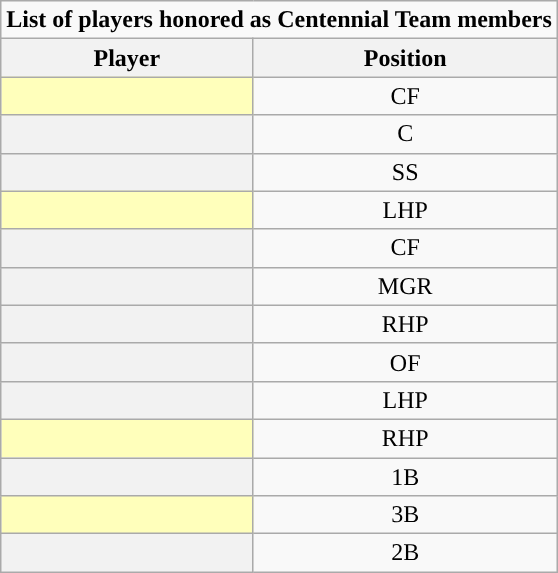<table class="wikitable" style="text-align:center">
<tr>
<td colspan="2"><strong>List of players honored as Centennial Team members</strong></td>
</tr>
<tr align="center">
<th scope="col">Player</th>
<th scope="col">Position</th>
</tr>
<tr align="center">
<th scope="row" style="background-color:#ffffbb;"><sup></sup></th>
<td>CF</td>
</tr>
<tr align="center">
<th scope="row"></th>
<td>C</td>
</tr>
<tr align="center">
<th scope="row"></th>
<td>SS</td>
</tr>
<tr align="center">
<th scope="row" style="background-color:#ffffbb;"><sup></sup></th>
<td>LHP</td>
</tr>
<tr align="center">
<th scope="row"></th>
<td>CF</td>
</tr>
<tr align="center">
<th scope="row"></th>
<td>MGR</td>
</tr>
<tr align="center">
<th scope="row"></th>
<td>RHP</td>
</tr>
<tr align="center">
<th scope="row"></th>
<td>OF</td>
</tr>
<tr align="center">
<th scope="row"></th>
<td>LHP</td>
</tr>
<tr align="center">
<th scope="row" style="background-color:#ffffbb;"><sup></sup></th>
<td>RHP</td>
</tr>
<tr align="center">
<th scope="row"></th>
<td>1B</td>
</tr>
<tr align="center">
<th scope="row" style="background-color:#ffffbb;"><sup></sup></th>
<td>3B</td>
</tr>
<tr align="center">
<th scope="row"></th>
<td>2B</td>
</tr>
</table>
